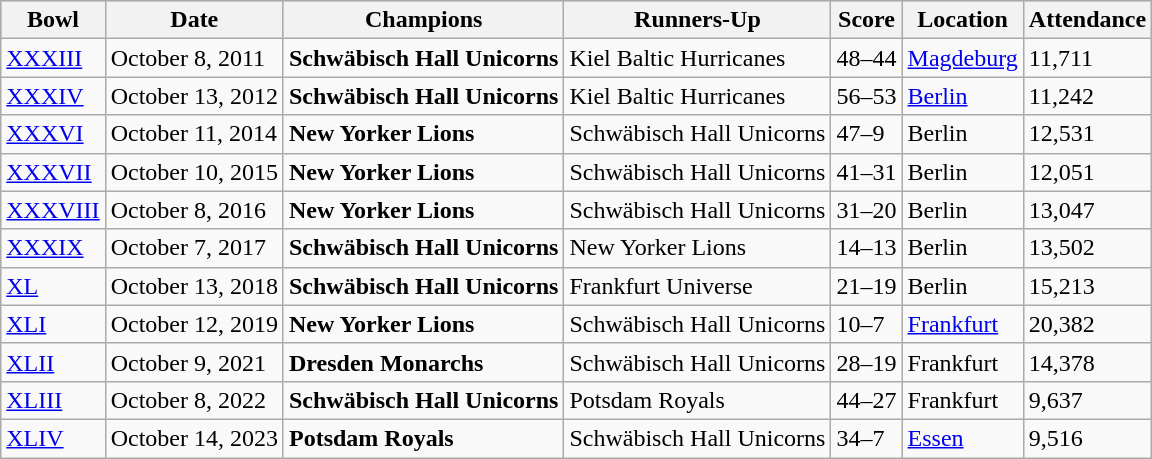<table class="wikitable">
<tr style="background:silver;">
<th>Bowl</th>
<th>Date</th>
<th>Champions</th>
<th>Runners-Up</th>
<th>Score</th>
<th>Location</th>
<th>Attendance</th>
</tr>
<tr>
<td><a href='#'>XXXIII</a></td>
<td>October 8, 2011</td>
<td><strong>Schwäbisch Hall Unicorns</strong></td>
<td>Kiel Baltic Hurricanes</td>
<td>48–44</td>
<td><a href='#'>Magdeburg</a></td>
<td>11,711</td>
</tr>
<tr>
<td><a href='#'>XXXIV</a></td>
<td>October 13, 2012</td>
<td><strong>Schwäbisch Hall Unicorns</strong></td>
<td>Kiel Baltic Hurricanes</td>
<td>56–53</td>
<td><a href='#'>Berlin</a></td>
<td>11,242</td>
</tr>
<tr>
<td><a href='#'>XXXVI</a></td>
<td>October 11, 2014</td>
<td><strong>New Yorker Lions</strong></td>
<td>Schwäbisch Hall Unicorns</td>
<td>47–9</td>
<td>Berlin</td>
<td>12,531</td>
</tr>
<tr>
<td><a href='#'>XXXVII</a></td>
<td>October 10, 2015</td>
<td><strong>New Yorker Lions</strong></td>
<td>Schwäbisch Hall Unicorns</td>
<td>41–31</td>
<td>Berlin</td>
<td>12,051</td>
</tr>
<tr>
<td><a href='#'>XXXVIII</a></td>
<td>October 8, 2016</td>
<td><strong>New Yorker Lions</strong></td>
<td>Schwäbisch Hall Unicorns</td>
<td>31–20</td>
<td>Berlin</td>
<td>13,047</td>
</tr>
<tr>
<td><a href='#'>XXXIX</a></td>
<td>October 7, 2017</td>
<td><strong>Schwäbisch Hall Unicorns</strong></td>
<td>New Yorker Lions</td>
<td>14–13</td>
<td>Berlin</td>
<td>13,502</td>
</tr>
<tr>
<td><a href='#'>XL</a></td>
<td>October 13, 2018</td>
<td><strong>Schwäbisch Hall Unicorns</strong></td>
<td>Frankfurt Universe</td>
<td>21–19</td>
<td>Berlin</td>
<td>15,213</td>
</tr>
<tr>
<td><a href='#'>XLI</a></td>
<td>October 12, 2019</td>
<td><strong>New Yorker Lions</strong></td>
<td>Schwäbisch Hall Unicorns</td>
<td>10–7</td>
<td><a href='#'>Frankfurt</a></td>
<td>20,382</td>
</tr>
<tr>
<td><a href='#'>XLII</a></td>
<td>October 9, 2021</td>
<td><strong>Dresden Monarchs</strong></td>
<td>Schwäbisch Hall Unicorns</td>
<td>28–19</td>
<td>Frankfurt</td>
<td>14,378</td>
</tr>
<tr>
<td><a href='#'>XLIII</a></td>
<td>October 8, 2022</td>
<td><strong>Schwäbisch Hall Unicorns</strong></td>
<td>Potsdam Royals</td>
<td>44–27</td>
<td>Frankfurt</td>
<td>9,637</td>
</tr>
<tr>
<td><a href='#'>XLIV</a></td>
<td>October 14, 2023</td>
<td><strong>Potsdam Royals</strong></td>
<td>Schwäbisch Hall Unicorns</td>
<td>34–7</td>
<td><a href='#'>Essen</a></td>
<td>9,516</td>
</tr>
</table>
